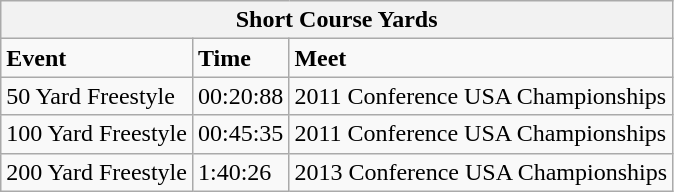<table class="wikitable">
<tr>
<th colspan="3">Short Course Yards</th>
</tr>
<tr>
<td><strong>Event</strong></td>
<td><strong>Time</strong></td>
<td><strong>Meet</strong></td>
</tr>
<tr>
<td>50 Yard Freestyle</td>
<td>00:20:88</td>
<td>2011 Conference USA Championships</td>
</tr>
<tr>
<td>100 Yard Freestyle</td>
<td>00:45:35</td>
<td>2011 Conference USA Championships</td>
</tr>
<tr>
<td>200 Yard Freestyle</td>
<td>1:40:26</td>
<td>2013 Conference USA Championships</td>
</tr>
</table>
